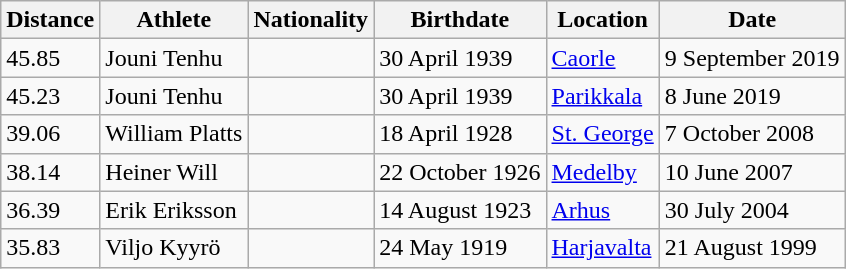<table class="wikitable">
<tr>
<th>Distance</th>
<th>Athlete</th>
<th>Nationality</th>
<th>Birthdate</th>
<th>Location</th>
<th>Date</th>
</tr>
<tr>
<td>45.85</td>
<td>Jouni Tenhu</td>
<td></td>
<td>30 April 1939</td>
<td><a href='#'>Caorle</a></td>
<td>9 September 2019</td>
</tr>
<tr>
<td>45.23</td>
<td>Jouni Tenhu</td>
<td></td>
<td>30 April 1939</td>
<td><a href='#'>Parikkala</a></td>
<td>8 June 2019</td>
</tr>
<tr>
<td>39.06</td>
<td>William Platts</td>
<td></td>
<td>18 April 1928</td>
<td><a href='#'>St. George</a></td>
<td>7 October 2008</td>
</tr>
<tr>
<td>38.14</td>
<td>Heiner Will</td>
<td></td>
<td>22 October 1926</td>
<td><a href='#'>Medelby</a></td>
<td>10 June 2007</td>
</tr>
<tr>
<td>36.39</td>
<td>Erik Eriksson</td>
<td></td>
<td>14 August 1923</td>
<td><a href='#'>Arhus</a></td>
<td>30 July 2004</td>
</tr>
<tr>
<td>35.83</td>
<td>Viljo Kyyrö</td>
<td></td>
<td>24 May 1919</td>
<td><a href='#'>Harjavalta</a></td>
<td>21 August 1999</td>
</tr>
</table>
